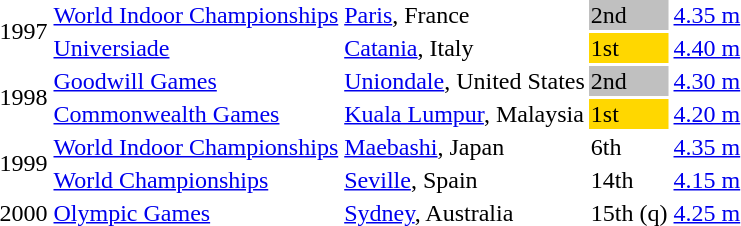<table>
<tr>
<td rowspan=2>1997</td>
<td><a href='#'>World Indoor Championships</a></td>
<td><a href='#'>Paris</a>, France</td>
<td bgcolor=silver>2nd</td>
<td><a href='#'>4.35 m</a></td>
</tr>
<tr>
<td><a href='#'>Universiade</a></td>
<td><a href='#'>Catania</a>, Italy</td>
<td bgcolor=gold>1st</td>
<td><a href='#'>4.40 m</a></td>
</tr>
<tr>
<td rowspan=2>1998</td>
<td><a href='#'>Goodwill Games</a></td>
<td><a href='#'>Uniondale</a>, United States</td>
<td bgcolor=silver>2nd</td>
<td><a href='#'>4.30 m</a></td>
</tr>
<tr>
<td><a href='#'>Commonwealth Games</a></td>
<td><a href='#'>Kuala Lumpur</a>, Malaysia</td>
<td bgcolor=gold>1st</td>
<td><a href='#'>4.20 m</a></td>
</tr>
<tr>
<td rowspan=2>1999</td>
<td><a href='#'>World Indoor Championships</a></td>
<td><a href='#'>Maebashi</a>, Japan</td>
<td>6th</td>
<td><a href='#'>4.35 m</a></td>
</tr>
<tr>
<td><a href='#'>World Championships</a></td>
<td><a href='#'>Seville</a>, Spain</td>
<td>14th</td>
<td><a href='#'>4.15 m</a></td>
</tr>
<tr>
<td>2000</td>
<td><a href='#'>Olympic Games</a></td>
<td><a href='#'>Sydney</a>, Australia</td>
<td>15th (q)</td>
<td><a href='#'>4.25 m</a></td>
</tr>
</table>
